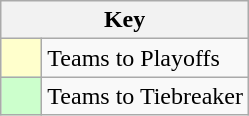<table class="wikitable" style="text-align: center;">
<tr>
<th colspan=2>Key</th>
</tr>
<tr>
<td style="background:#ffffcc; width:20px;"></td>
<td align=left>Teams to Playoffs</td>
</tr>
<tr>
<td style="background:#ccffcc; width:20px;"></td>
<td align=left>Teams to Tiebreaker</td>
</tr>
</table>
